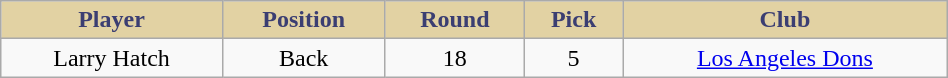<table class="wikitable" style="width:50%;">
<tr style="text-align:center; background:#e2d2a3; color:#3b3e72;">
<td><strong>Player</strong></td>
<td><strong>Position</strong></td>
<td><strong>Round</strong></td>
<td><strong>Pick</strong></td>
<td><strong>Club</strong></td>
</tr>
<tr style="text-align:center;" bgcolor="">
<td>Larry Hatch</td>
<td>Back</td>
<td>18</td>
<td>5</td>
<td><a href='#'>Los Angeles Dons</a></td>
</tr>
</table>
